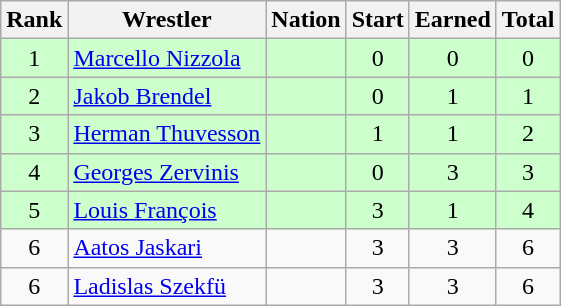<table class="wikitable sortable" style="text-align:center;">
<tr>
<th>Rank</th>
<th>Wrestler</th>
<th>Nation</th>
<th>Start</th>
<th>Earned</th>
<th>Total</th>
</tr>
<tr style="background:#cfc;">
<td>1</td>
<td align=left><a href='#'>Marcello Nizzola</a></td>
<td align=left></td>
<td>0</td>
<td>0</td>
<td>0</td>
</tr>
<tr style="background:#cfc;">
<td>2</td>
<td align=left><a href='#'>Jakob Brendel</a></td>
<td align=left></td>
<td>0</td>
<td>1</td>
<td>1</td>
</tr>
<tr style="background:#cfc;">
<td>3</td>
<td align=left><a href='#'>Herman Thuvesson</a></td>
<td align=left></td>
<td>1</td>
<td>1</td>
<td>2</td>
</tr>
<tr style="background:#cfc;">
<td>4</td>
<td align=left><a href='#'>Georges Zervinis</a></td>
<td align=left></td>
<td>0</td>
<td>3</td>
<td>3</td>
</tr>
<tr style="background:#cfc;">
<td>5</td>
<td align=left><a href='#'>Louis François</a></td>
<td align=left></td>
<td>3</td>
<td>1</td>
<td>4</td>
</tr>
<tr>
<td>6</td>
<td align=left><a href='#'>Aatos Jaskari</a></td>
<td align=left></td>
<td>3</td>
<td>3</td>
<td>6</td>
</tr>
<tr>
<td>6</td>
<td align=left><a href='#'>Ladislas Szekfü</a></td>
<td align=left></td>
<td>3</td>
<td>3</td>
<td>6</td>
</tr>
</table>
